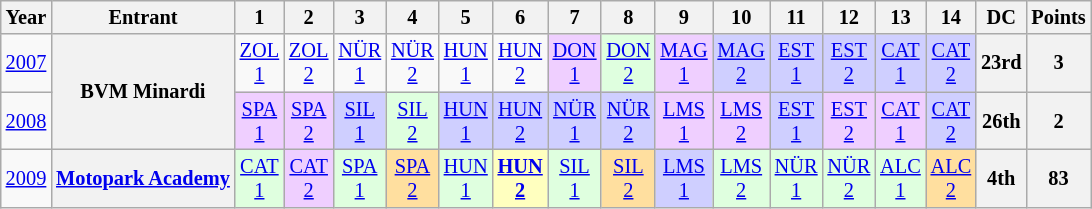<table class="wikitable" style="text-align:center; font-size:85%">
<tr>
<th>Year</th>
<th>Entrant</th>
<th>1</th>
<th>2</th>
<th>3</th>
<th>4</th>
<th>5</th>
<th>6</th>
<th>7</th>
<th>8</th>
<th>9</th>
<th>10</th>
<th>11</th>
<th>12</th>
<th>13</th>
<th>14</th>
<th>DC</th>
<th>Points</th>
</tr>
<tr>
<td><a href='#'>2007</a></td>
<th rowspan="2">BVM Minardi</th>
<td style="background:#;"><a href='#'>ZOL<br>1</a><br></td>
<td style="background:#;"><a href='#'>ZOL<br>2</a><br></td>
<td style="background:#;"><a href='#'>NÜR<br>1</a><br></td>
<td style="background:#;"><a href='#'>NÜR<br>2</a><br></td>
<td style="background:#;"><a href='#'>HUN<br>1</a><br></td>
<td style="background:#;"><a href='#'>HUN<br>2</a><br></td>
<td style="background:#efcfff;"><a href='#'>DON<br>1</a><br></td>
<td style="background:#dfffdf;"><a href='#'>DON<br>2</a><br></td>
<td style="background:#efcfff;"><a href='#'>MAG<br>1</a><br></td>
<td style="background:#cfcfff;"><a href='#'>MAG<br>2</a><br></td>
<td style="background:#cfcfff;"><a href='#'>EST<br>1</a><br></td>
<td style="background:#cfcfff;"><a href='#'>EST<br>2</a><br></td>
<td style="background:#cfcfff;"><a href='#'>CAT<br>1</a><br></td>
<td style="background:#cfcfff;"><a href='#'>CAT<br>2</a><br></td>
<th>23rd</th>
<th>3</th>
</tr>
<tr>
<td><a href='#'>2008</a></td>
<td style="background:#efcfff;"><a href='#'>SPA<br>1</a><br></td>
<td style="background:#efcfff;"><a href='#'>SPA<br>2</a><br></td>
<td style="background:#cfcfff;"><a href='#'>SIL<br>1</a><br></td>
<td style="background:#dfffdf;"><a href='#'>SIL<br>2</a><br></td>
<td style="background:#cfcfff;"><a href='#'>HUN<br>1</a><br></td>
<td style="background:#cfcfff;"><a href='#'>HUN<br>2</a><br></td>
<td style="background:#cfcfff;"><a href='#'>NÜR<br>1</a><br></td>
<td style="background:#cfcfff;"><a href='#'>NÜR<br>2</a><br></td>
<td style="background:#efcfff;"><a href='#'>LMS<br>1</a><br></td>
<td style="background:#efcfff;"><a href='#'>LMS<br>2</a><br></td>
<td style="background:#cfcfff;"><a href='#'>EST<br>1</a><br></td>
<td style="background:#efcfff;"><a href='#'>EST<br>2</a><br></td>
<td style="background:#efcfff;"><a href='#'>CAT<br>1</a><br></td>
<td style="background:#cfcfff;"><a href='#'>CAT<br>2</a><br></td>
<th>26th</th>
<th>2</th>
</tr>
<tr>
<td><a href='#'>2009</a></td>
<th nowrap><a href='#'>Motopark Academy</a></th>
<td style="background:#dfffdf;"><a href='#'>CAT<br>1</a><br></td>
<td style="background:#efcfff;"><a href='#'>CAT<br>2</a><br></td>
<td style="background:#dfffdf;"><a href='#'>SPA<br>1</a><br></td>
<td style="background:#ffdf9f;"><a href='#'>SPA<br>2</a><br></td>
<td style="background:#dfffdf;"><a href='#'>HUN<br>1</a><br></td>
<td style="background:#ffffbf;"><strong><a href='#'>HUN<br>2</a></strong><br></td>
<td style="background:#dfffdf;"><a href='#'>SIL<br>1</a><br></td>
<td style="background:#ffdf9f;"><a href='#'>SIL<br>2</a><br></td>
<td style="background:#cfcfff;"><a href='#'>LMS<br>1</a><br></td>
<td style="background:#dfffdf;"><a href='#'>LMS<br>2</a><br></td>
<td style="background:#dfffdf;"><a href='#'>NÜR<br>1</a><br></td>
<td style="background:#dfffdf;"><a href='#'>NÜR<br>2</a><br></td>
<td style="background:#dfffdf;"><a href='#'>ALC<br>1</a><br></td>
<td style="background:#ffdf9f;"><a href='#'>ALC<br>2</a><br></td>
<th>4th</th>
<th>83</th>
</tr>
</table>
